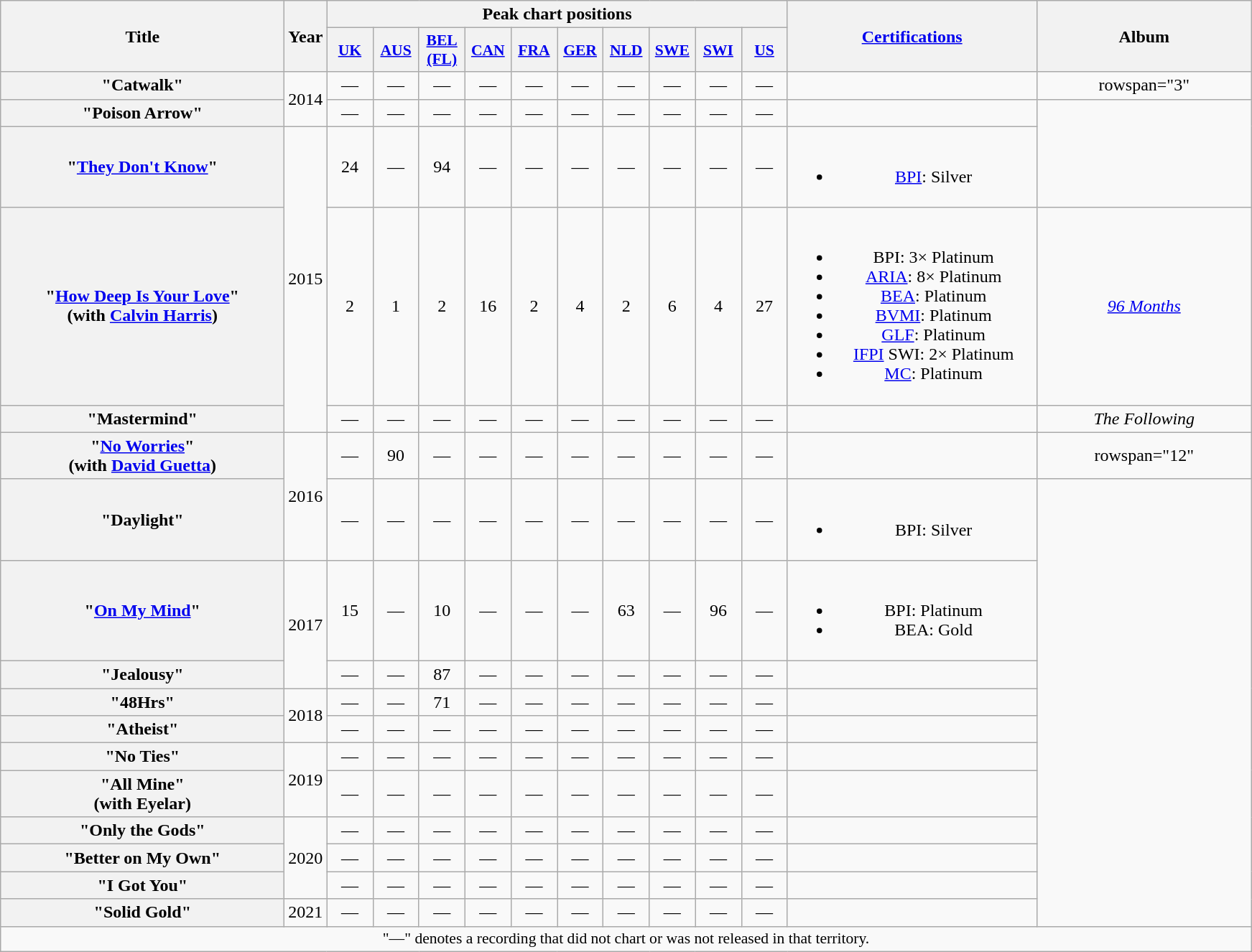<table class="wikitable plainrowheaders" style="text-align:center;">
<tr>
<th scope="col" rowspan="2" style="width:16em;">Title</th>
<th scope="col" rowspan="2" style="width:1em;">Year</th>
<th scope="col" colspan="10">Peak chart positions</th>
<th scope="col" rowspan="2" style="width:14em;"><a href='#'>Certifications</a></th>
<th scope="col" rowspan="2" style="width:12em;">Album</th>
</tr>
<tr>
<th scope="col" style="width:2.5em;font-size:90%;"><a href='#'>UK</a><br></th>
<th scope="col" style="width:2.5em;font-size:90%;"><a href='#'>AUS</a><br></th>
<th scope="col" style="width:2.5em;font-size:90%;"><a href='#'>BEL<br>(FL)</a><br></th>
<th scope="col" style="width:2.5em;font-size:90%;"><a href='#'>CAN</a><br></th>
<th scope="col" style="width:2.5em;font-size:90%;"><a href='#'>FRA</a><br></th>
<th scope="col" style="width:2.5em;font-size:90%;"><a href='#'>GER</a><br></th>
<th scope="col" style="width:2.5em;font-size:90%;"><a href='#'>NLD</a><br></th>
<th scope="col" style="width:2.5em;font-size:90%;"><a href='#'>SWE</a><br></th>
<th scope="col" style="width:2.5em;font-size:90%;"><a href='#'>SWI</a><br></th>
<th scope="col" style="width:2.5em;font-size:90%;"><a href='#'>US</a><br></th>
</tr>
<tr>
<th scope="row">"Catwalk"</th>
<td rowspan="2">2014</td>
<td>—</td>
<td>—</td>
<td>—</td>
<td>—</td>
<td>—</td>
<td>—</td>
<td>—</td>
<td>—</td>
<td>—</td>
<td>—</td>
<td></td>
<td>rowspan="3" </td>
</tr>
<tr>
<th scope="row">"Poison Arrow"</th>
<td>—</td>
<td>—</td>
<td>—</td>
<td>—</td>
<td>—</td>
<td>—</td>
<td>—</td>
<td>—</td>
<td>—</td>
<td>—</td>
<td></td>
</tr>
<tr>
<th scope="row">"<a href='#'>They Don't Know</a>"</th>
<td rowspan="3">2015</td>
<td>24</td>
<td>—</td>
<td>94</td>
<td>—</td>
<td>—</td>
<td>—</td>
<td>—</td>
<td>—</td>
<td>—</td>
<td>—</td>
<td><br><ul><li><a href='#'>BPI</a>: Silver</li></ul></td>
</tr>
<tr>
<th scope="row">"<a href='#'>How Deep Is Your Love</a>"<br><span>(with <a href='#'>Calvin Harris</a>)</span></th>
<td>2</td>
<td>1</td>
<td>2</td>
<td>16</td>
<td>2</td>
<td>4</td>
<td>2</td>
<td>6</td>
<td>4</td>
<td>27</td>
<td><br><ul><li>BPI: 3× Platinum</li><li><a href='#'>ARIA</a>: 8× Platinum</li><li><a href='#'>BEA</a>: Platinum</li><li><a href='#'>BVMI</a>: Platinum</li><li><a href='#'>GLF</a>: Platinum</li><li><a href='#'>IFPI</a> SWI: 2× Platinum</li><li><a href='#'>MC</a>: Platinum</li></ul></td>
<td><em><a href='#'>96 Months</a></em></td>
</tr>
<tr>
<th scope="row">"Mastermind"</th>
<td>—</td>
<td>—</td>
<td>—</td>
<td>—</td>
<td>—</td>
<td>—</td>
<td>—</td>
<td>—</td>
<td>—</td>
<td>—</td>
<td></td>
<td><em>The Following</em></td>
</tr>
<tr>
<th scope="row">"<a href='#'>No Worries</a>"<br><span>(with <a href='#'>David Guetta</a>)</span></th>
<td rowspan="2">2016</td>
<td>—</td>
<td>90</td>
<td>—</td>
<td>—</td>
<td>—</td>
<td>—</td>
<td>—</td>
<td>—</td>
<td>—</td>
<td>—</td>
<td></td>
<td>rowspan="12" </td>
</tr>
<tr>
<th scope="row">"Daylight"</th>
<td>—</td>
<td>—</td>
<td>—</td>
<td>—</td>
<td>—</td>
<td>—</td>
<td>—</td>
<td>—</td>
<td>—</td>
<td>—</td>
<td><br><ul><li>BPI: Silver</li></ul></td>
</tr>
<tr>
<th scope="row">"<a href='#'>On My Mind</a>"</th>
<td rowspan="2">2017</td>
<td>15</td>
<td>—</td>
<td>10</td>
<td>—</td>
<td>—</td>
<td>—</td>
<td>63</td>
<td>—</td>
<td>96</td>
<td>—</td>
<td><br><ul><li>BPI: Platinum</li><li>BEA: Gold</li></ul></td>
</tr>
<tr>
<th scope="row">"Jealousy"</th>
<td>—</td>
<td>—</td>
<td>87</td>
<td>—</td>
<td>—</td>
<td>—</td>
<td>—</td>
<td>—</td>
<td>—</td>
<td>—</td>
<td></td>
</tr>
<tr>
<th scope="row">"48Hrs"</th>
<td rowspan="2">2018</td>
<td>—</td>
<td>—</td>
<td>71</td>
<td>—</td>
<td>—</td>
<td>—</td>
<td>—</td>
<td>—</td>
<td>—</td>
<td>—</td>
<td></td>
</tr>
<tr>
<th scope="row">"Atheist"</th>
<td>—</td>
<td>—</td>
<td>—</td>
<td>—</td>
<td>—</td>
<td>—</td>
<td>—</td>
<td>—</td>
<td>—</td>
<td>—</td>
<td></td>
</tr>
<tr>
<th scope="row">"No Ties"</th>
<td rowspan="2">2019</td>
<td>—</td>
<td>—</td>
<td>—</td>
<td>—</td>
<td>—</td>
<td>—</td>
<td>—</td>
<td>—</td>
<td>—</td>
<td>—</td>
<td></td>
</tr>
<tr>
<th scope="row">"All Mine"<br><span>(with Eyelar)</span></th>
<td>—</td>
<td>—</td>
<td>—</td>
<td>—</td>
<td>—</td>
<td>—</td>
<td>—</td>
<td>—</td>
<td>—</td>
<td>—</td>
<td></td>
</tr>
<tr>
<th scope="row">"Only the Gods"<br></th>
<td rowspan="3">2020</td>
<td>—</td>
<td>—</td>
<td>—</td>
<td>—</td>
<td>—</td>
<td>—</td>
<td>—</td>
<td>—</td>
<td>—</td>
<td>—</td>
<td></td>
</tr>
<tr>
<th scope="row">"Better on My Own"<br></th>
<td>—</td>
<td>—</td>
<td>—</td>
<td>—</td>
<td>—</td>
<td>—</td>
<td>—</td>
<td>—</td>
<td>—</td>
<td>—</td>
<td></td>
</tr>
<tr>
<th scope="row">"I Got You"</th>
<td>—</td>
<td>—</td>
<td>—</td>
<td>—</td>
<td>—</td>
<td>—</td>
<td>—</td>
<td>—</td>
<td>—</td>
<td>—</td>
<td></td>
</tr>
<tr>
<th scope="row">"Solid Gold"<br></th>
<td>2021</td>
<td>—</td>
<td>—</td>
<td>—</td>
<td>—</td>
<td>—</td>
<td>—</td>
<td>—</td>
<td>—</td>
<td>—</td>
<td>—</td>
<td></td>
</tr>
<tr>
<td colspan="14" style="font-size:90%">"—" denotes a recording that did not chart or was not released in that territory.</td>
</tr>
</table>
